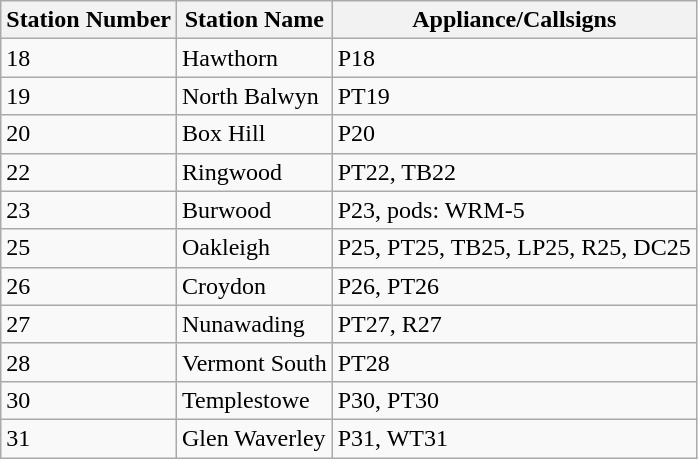<table class=wikitable>
<tr valign=bottom>
<th>Station Number</th>
<th>Station Name</th>
<th>Appliance/Callsigns</th>
</tr>
<tr>
<td>18</td>
<td>Hawthorn</td>
<td>P18</td>
</tr>
<tr>
<td>19</td>
<td>North Balwyn</td>
<td>PT19</td>
</tr>
<tr>
<td>20</td>
<td>Box Hill</td>
<td>P20</td>
</tr>
<tr>
<td>22</td>
<td>Ringwood</td>
<td>PT22, TB22</td>
</tr>
<tr>
<td>23</td>
<td>Burwood</td>
<td>P23, pods: WRM-5</td>
</tr>
<tr>
<td>25</td>
<td>Oakleigh</td>
<td>P25, PT25, TB25, LP25, R25, DC25</td>
</tr>
<tr>
<td>26</td>
<td>Croydon</td>
<td>P26, PT26</td>
</tr>
<tr>
<td>27</td>
<td>Nunawading</td>
<td>PT27, R27</td>
</tr>
<tr>
<td>28</td>
<td>Vermont South</td>
<td>PT28</td>
</tr>
<tr>
<td>30</td>
<td>Templestowe</td>
<td>P30, PT30</td>
</tr>
<tr>
<td>31</td>
<td>Glen Waverley</td>
<td>P31, WT31</td>
</tr>
</table>
